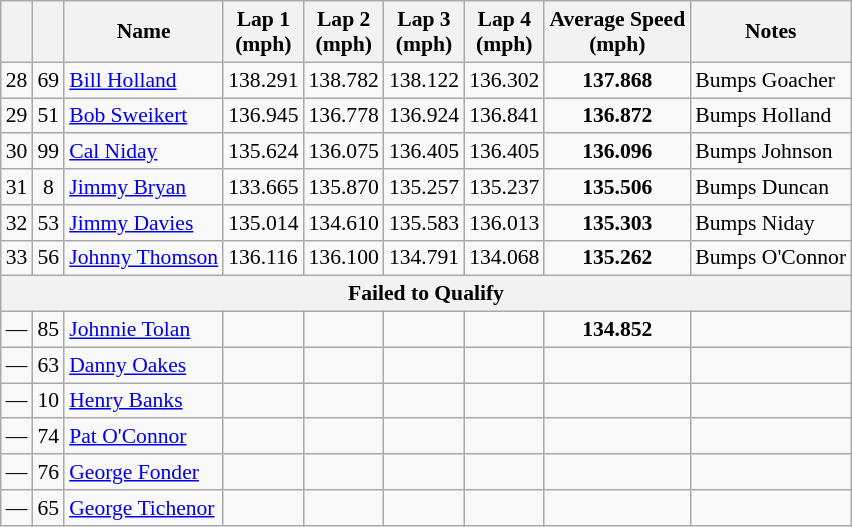<table class="wikitable" style="font-size: 90%;">
<tr align="center">
<th></th>
<th></th>
<th>Name</th>
<th>Lap 1<br>(mph)</th>
<th>Lap 2<br>(mph)</th>
<th>Lap 3<br>(mph)</th>
<th>Lap 4<br>(mph)</th>
<th>Average Speed<br>(mph)</th>
<th>Notes</th>
</tr>
<tr>
<td align=center>28</td>
<td align=center>69</td>
<td><a href='#'>Bill Holland</a></td>
<td>138.291</td>
<td>138.782</td>
<td>138.122</td>
<td>136.302</td>
<td align=center><strong>137.868</strong></td>
<td>Bumps Goacher</td>
</tr>
<tr>
<td align=center>29</td>
<td align=center>51</td>
<td><a href='#'>Bob Sweikert</a></td>
<td>136.945</td>
<td>136.778</td>
<td>136.924</td>
<td>136.841</td>
<td align=center><strong>136.872</strong></td>
<td>Bumps Holland</td>
</tr>
<tr>
<td align=center>30</td>
<td align=center>99</td>
<td><a href='#'>Cal Niday</a></td>
<td>135.624</td>
<td>136.075</td>
<td>136.405</td>
<td>136.405</td>
<td align=center><strong>136.096</strong></td>
<td>Bumps Johnson</td>
</tr>
<tr>
<td align=center>31</td>
<td align=center>8</td>
<td><a href='#'>Jimmy Bryan</a></td>
<td>133.665</td>
<td>135.870</td>
<td>135.257</td>
<td>135.237</td>
<td align=center><strong>135.506</strong></td>
<td>Bumps Duncan</td>
</tr>
<tr>
<td align=center>32</td>
<td align=center>53</td>
<td><a href='#'>Jimmy Davies</a></td>
<td>135.014</td>
<td>134.610</td>
<td>135.583</td>
<td>136.013</td>
<td align=center><strong>135.303</strong></td>
<td>Bumps Niday</td>
</tr>
<tr>
<td align=center>33</td>
<td align=center>56</td>
<td><a href='#'>Johnny Thomson</a></td>
<td>136.116</td>
<td>136.100</td>
<td>134.791</td>
<td>134.068</td>
<td align=center><strong>135.262</strong></td>
<td>Bumps O'Connor</td>
</tr>
<tr>
<th colspan=9>Failed to Qualify</th>
</tr>
<tr>
<td align=center>—</td>
<td align=center>85</td>
<td><a href='#'>Johnnie Tolan</a></td>
<td></td>
<td></td>
<td></td>
<td></td>
<td align=center><strong>134.852</strong></td>
<td></td>
</tr>
<tr>
<td align=center>—</td>
<td align=center>63</td>
<td><a href='#'>Danny Oakes</a></td>
<td></td>
<td></td>
<td></td>
<td></td>
<td align=center></td>
<td></td>
</tr>
<tr>
<td align=center>—</td>
<td align=center>10</td>
<td><a href='#'>Henry Banks</a></td>
<td></td>
<td></td>
<td></td>
<td></td>
<td align=center></td>
<td></td>
</tr>
<tr>
<td align=center>—</td>
<td align=center>74</td>
<td><a href='#'>Pat O'Connor</a></td>
<td></td>
<td></td>
<td></td>
<td></td>
<td align=center></td>
<td></td>
</tr>
<tr>
<td align=center>—</td>
<td align=center>76</td>
<td><a href='#'>George Fonder</a></td>
<td></td>
<td></td>
<td></td>
<td></td>
<td align=center></td>
<td></td>
</tr>
<tr>
<td align=center>—</td>
<td align=center>65</td>
<td><a href='#'>George Tichenor</a></td>
<td></td>
<td></td>
<td></td>
<td></td>
<td align=center></td>
<td></td>
</tr>
</table>
